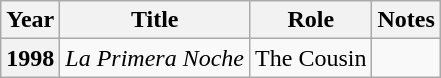<table class="wikitable sortable plainrowheaders">
<tr>
<th scope="col">Year</th>
<th scope="col">Title</th>
<th scope="col">Role</th>
<th scope="col" class="unsortable">Notes</th>
</tr>
<tr>
<th scope="row">1998</th>
<td><em>La Primera Noche</em></td>
<td>The Cousin</td>
<td></td>
</tr>
</table>
